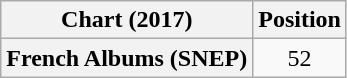<table class="wikitable plainrowheaders" style="text-align:center">
<tr>
<th scope="col">Chart (2017)</th>
<th scope="col">Position</th>
</tr>
<tr>
<th scope="row">French Albums (SNEP)</th>
<td>52</td>
</tr>
</table>
